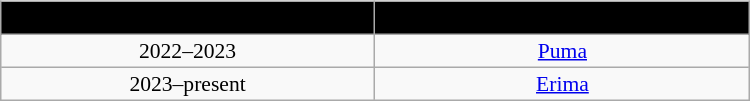<table width=50% align="left">
<tr>
<td valign=top width=60%><br><table align=center border=1 width=80% cellpadding="2" cellspacing="0" style="background: #f9f9f9; border: 1px #aaa solid; border-collapse: collapse; font-size: 90%; text-align: center;">
<tr align=center bgcolor=#000000 style=“color:black;">
<th width=50%><span>Period</span></th>
<th width=50%><span>Kit manufacturer</span></th>
</tr>
<tr>
<td align=center>2022–2023</td>
<td> <a href='#'>Puma</a></td>
</tr>
<tr>
<td align=center>2023–present</td>
<td> <a href='#'>Erima</a></td>
</tr>
</table>
</td>
</tr>
</table>
